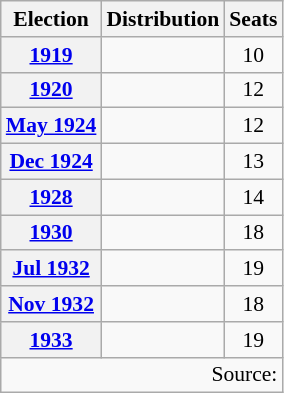<table class=wikitable style="font-size:90%; text-align:center">
<tr>
<th>Election</th>
<th>Distribution</th>
<th>Seats</th>
</tr>
<tr>
<th><a href='#'>1919</a></th>
<td align=left>         </td>
<td>10</td>
</tr>
<tr>
<th><a href='#'>1920</a></th>
<td align=left>           </td>
<td>12</td>
</tr>
<tr>
<th><a href='#'>May 1924</a></th>
<td align=left>           </td>
<td>12</td>
</tr>
<tr>
<th><a href='#'>Dec 1924</a></th>
<td align=left>            </td>
<td>13</td>
</tr>
<tr>
<th><a href='#'>1928</a></th>
<td align=left>             </td>
<td>14</td>
</tr>
<tr>
<th><a href='#'>1930</a></th>
<td align=left>                 </td>
<td>18</td>
</tr>
<tr>
<th><a href='#'>Jul 1932</a></th>
<td align=left>                  </td>
<td>19</td>
</tr>
<tr>
<th><a href='#'>Nov 1932</a></th>
<td align=left>                 </td>
<td>18</td>
</tr>
<tr>
<th><a href='#'>1933</a></th>
<td align=left>                  </td>
<td>19</td>
</tr>
<tr>
<td colspan=3 align=right>Source: </td>
</tr>
</table>
